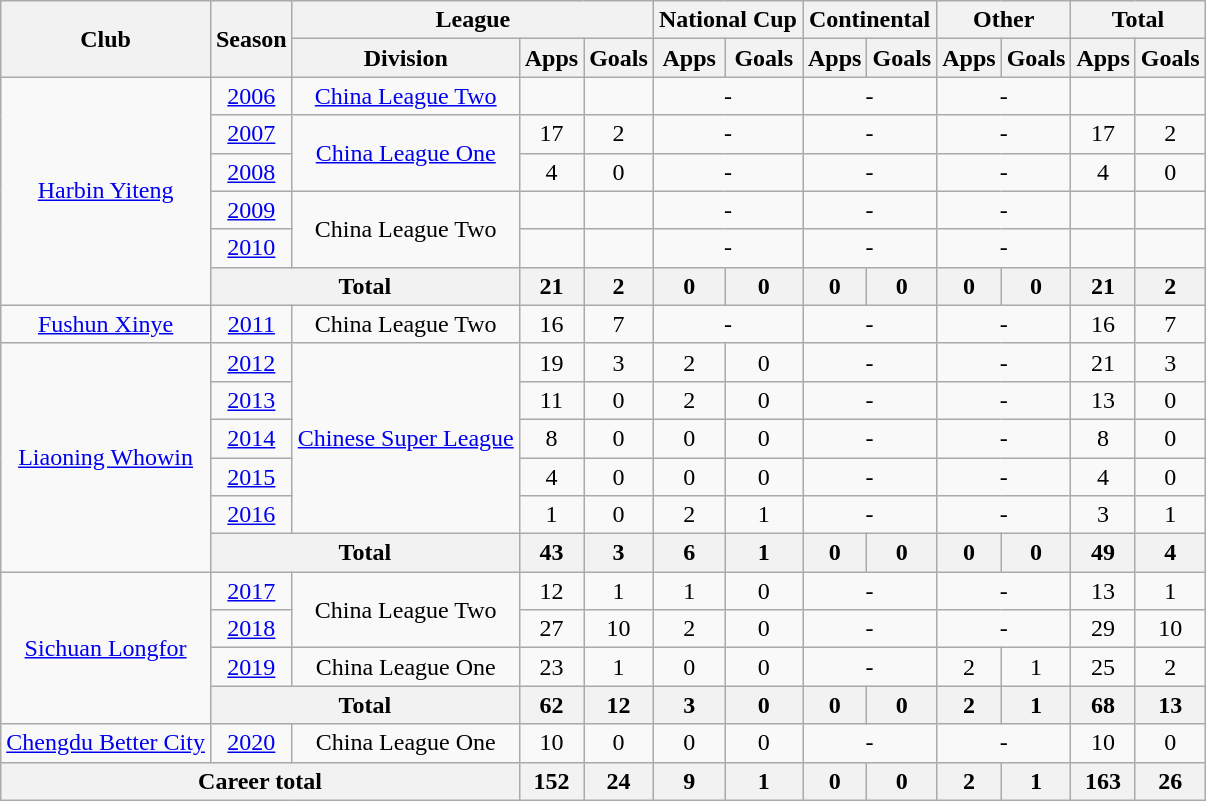<table class="wikitable" style="text-align: center">
<tr>
<th rowspan="2">Club</th>
<th rowspan="2">Season</th>
<th colspan="3">League</th>
<th colspan="2">National Cup</th>
<th colspan="2">Continental</th>
<th colspan="2">Other</th>
<th colspan="2">Total</th>
</tr>
<tr>
<th>Division</th>
<th>Apps</th>
<th>Goals</th>
<th>Apps</th>
<th>Goals</th>
<th>Apps</th>
<th>Goals</th>
<th>Apps</th>
<th>Goals</th>
<th>Apps</th>
<th>Goals</th>
</tr>
<tr>
<td rowspan=6><a href='#'>Harbin Yiteng</a></td>
<td><a href='#'>2006</a></td>
<td><a href='#'>China League Two</a></td>
<td></td>
<td></td>
<td colspan="2">-</td>
<td colspan="2">-</td>
<td colspan="2">-</td>
<td></td>
<td></td>
</tr>
<tr>
<td><a href='#'>2007</a></td>
<td rowspan="2"><a href='#'>China League One</a></td>
<td>17</td>
<td>2</td>
<td colspan="2">-</td>
<td colspan="2">-</td>
<td colspan="2">-</td>
<td>17</td>
<td>2</td>
</tr>
<tr>
<td><a href='#'>2008</a></td>
<td>4</td>
<td>0</td>
<td colspan="2">-</td>
<td colspan="2">-</td>
<td colspan="2">-</td>
<td>4</td>
<td>0</td>
</tr>
<tr>
<td><a href='#'>2009</a></td>
<td rowspan=2>China League Two</td>
<td></td>
<td></td>
<td colspan="2">-</td>
<td colspan="2">-</td>
<td colspan="2">-</td>
<td></td>
<td></td>
</tr>
<tr>
<td><a href='#'>2010</a></td>
<td></td>
<td></td>
<td colspan="2">-</td>
<td colspan="2">-</td>
<td colspan="2">-</td>
<td></td>
<td></td>
</tr>
<tr>
<th colspan="2"><strong>Total</strong></th>
<th>21</th>
<th>2</th>
<th>0</th>
<th>0</th>
<th>0</th>
<th>0</th>
<th>0</th>
<th>0</th>
<th>21</th>
<th>2</th>
</tr>
<tr>
<td><a href='#'>Fushun Xinye</a></td>
<td><a href='#'>2011</a></td>
<td>China League Two</td>
<td>16</td>
<td>7</td>
<td colspan="2">-</td>
<td colspan="2">-</td>
<td colspan="2">-</td>
<td>16</td>
<td>7</td>
</tr>
<tr>
<td rowspan=6><a href='#'>Liaoning Whowin</a></td>
<td><a href='#'>2012</a></td>
<td rowspan="5"><a href='#'>Chinese Super League</a></td>
<td>19</td>
<td>3</td>
<td>2</td>
<td>0</td>
<td colspan="2">-</td>
<td colspan="2">-</td>
<td>21</td>
<td>3</td>
</tr>
<tr>
<td><a href='#'>2013</a></td>
<td>11</td>
<td>0</td>
<td>2</td>
<td>0</td>
<td colspan="2">-</td>
<td colspan="2">-</td>
<td>13</td>
<td>0</td>
</tr>
<tr>
<td><a href='#'>2014</a></td>
<td>8</td>
<td>0</td>
<td>0</td>
<td>0</td>
<td colspan="2">-</td>
<td colspan="2">-</td>
<td>8</td>
<td>0</td>
</tr>
<tr>
<td><a href='#'>2015</a></td>
<td>4</td>
<td>0</td>
<td>0</td>
<td>0</td>
<td colspan="2">-</td>
<td colspan="2">-</td>
<td>4</td>
<td>0</td>
</tr>
<tr>
<td><a href='#'>2016</a></td>
<td>1</td>
<td>0</td>
<td>2</td>
<td>1</td>
<td colspan="2">-</td>
<td colspan="2">-</td>
<td>3</td>
<td>1</td>
</tr>
<tr>
<th colspan="2"><strong>Total</strong></th>
<th>43</th>
<th>3</th>
<th>6</th>
<th>1</th>
<th>0</th>
<th>0</th>
<th>0</th>
<th>0</th>
<th>49</th>
<th>4</th>
</tr>
<tr>
<td rowspan=4><a href='#'>Sichuan Longfor</a></td>
<td><a href='#'>2017</a></td>
<td rowspan="2">China League Two</td>
<td>12</td>
<td>1</td>
<td>1</td>
<td>0</td>
<td colspan="2">-</td>
<td colspan="2">-</td>
<td>13</td>
<td>1</td>
</tr>
<tr>
<td><a href='#'>2018</a></td>
<td>27</td>
<td>10</td>
<td>2</td>
<td>0</td>
<td colspan="2">-</td>
<td colspan="2">-</td>
<td>29</td>
<td>10</td>
</tr>
<tr>
<td><a href='#'>2019</a></td>
<td>China League One</td>
<td>23</td>
<td>1</td>
<td>0</td>
<td>0</td>
<td colspan="2">-</td>
<td>2</td>
<td>1</td>
<td>25</td>
<td>2</td>
</tr>
<tr>
<th colspan="2"><strong>Total</strong></th>
<th>62</th>
<th>12</th>
<th>3</th>
<th>0</th>
<th>0</th>
<th>0</th>
<th>2</th>
<th>1</th>
<th>68</th>
<th>13</th>
</tr>
<tr>
<td><a href='#'>Chengdu Better City</a></td>
<td><a href='#'>2020</a></td>
<td>China League One</td>
<td>10</td>
<td>0</td>
<td>0</td>
<td>0</td>
<td colspan="2">-</td>
<td colspan="2">-</td>
<td>10</td>
<td>0</td>
</tr>
<tr>
<th colspan=3>Career total</th>
<th>152</th>
<th>24</th>
<th>9</th>
<th>1</th>
<th>0</th>
<th>0</th>
<th>2</th>
<th>1</th>
<th>163</th>
<th>26</th>
</tr>
</table>
